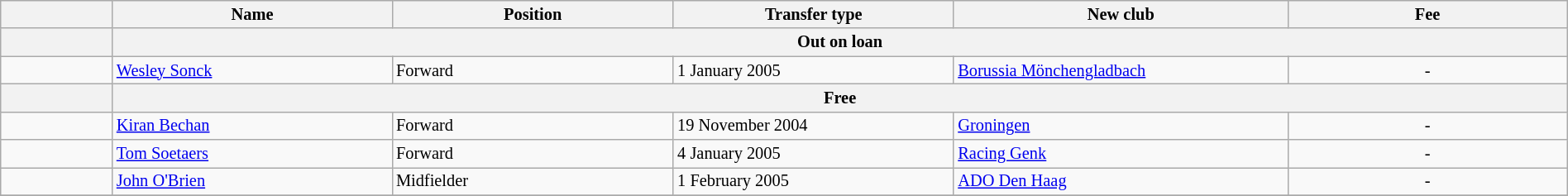<table class="wikitable" style="width:100%; font-size:85%;">
<tr>
<th width="2%"></th>
<th width="5%">Name</th>
<th width="5%">Position</th>
<th width="5%">Transfer type</th>
<th width="5%">New club</th>
<th width="5%">Fee</th>
</tr>
<tr>
<th></th>
<th colspan="5" align="center">Out on loan</th>
</tr>
<tr>
<td align=center></td>
<td align=left> <a href='#'>Wesley Sonck</a></td>
<td align=left>Forward</td>
<td align=left>1 January 2005</td>
<td align=left> <a href='#'>Borussia Mönchengladbach</a></td>
<td align=center>-</td>
</tr>
<tr>
<th></th>
<th colspan="5" align="center">Free</th>
</tr>
<tr>
<td align=center></td>
<td align=left> <a href='#'>Kiran Bechan</a></td>
<td align=left>Forward</td>
<td align=left>19 November 2004</td>
<td align=left> <a href='#'>Groningen</a></td>
<td align=center>-</td>
</tr>
<tr>
<td align=center></td>
<td align=left> <a href='#'>Tom Soetaers</a></td>
<td align=left>Forward</td>
<td align=left>4 January 2005</td>
<td align=left> <a href='#'>Racing Genk</a></td>
<td align=center>-</td>
</tr>
<tr>
<td align=center></td>
<td align=left> <a href='#'>John O'Brien</a></td>
<td align=left>Midfielder</td>
<td align=left>1 February 2005</td>
<td align=left> <a href='#'>ADO Den Haag</a></td>
<td align=center>-</td>
</tr>
<tr>
</tr>
</table>
